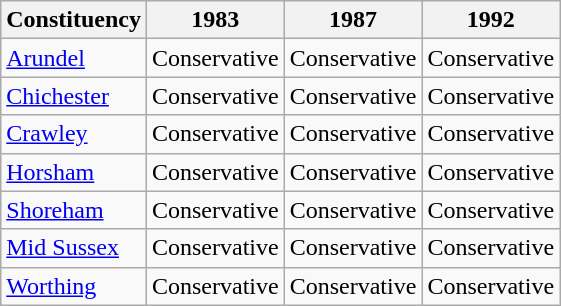<table class="wikitable">
<tr>
<th>Constituency</th>
<th>1983</th>
<th>1987</th>
<th>1992</th>
</tr>
<tr>
<td><a href='#'>Arundel</a></td>
<td bgcolor=>Conservative</td>
<td bgcolor=>Conservative</td>
<td bgcolor=>Conservative</td>
</tr>
<tr>
<td><a href='#'>Chichester</a></td>
<td bgcolor=>Conservative</td>
<td bgcolor=>Conservative</td>
<td bgcolor=>Conservative</td>
</tr>
<tr>
<td><a href='#'>Crawley</a></td>
<td bgcolor=>Conservative</td>
<td bgcolor=>Conservative</td>
<td bgcolor=>Conservative</td>
</tr>
<tr>
<td><a href='#'>Horsham</a></td>
<td bgcolor=>Conservative</td>
<td bgcolor=>Conservative</td>
<td bgcolor=>Conservative</td>
</tr>
<tr>
<td><a href='#'>Shoreham</a></td>
<td bgcolor=>Conservative</td>
<td bgcolor=>Conservative</td>
<td bgcolor=>Conservative</td>
</tr>
<tr>
<td><a href='#'>Mid Sussex</a></td>
<td bgcolor=>Conservative</td>
<td bgcolor=>Conservative</td>
<td bgcolor=>Conservative</td>
</tr>
<tr>
<td><a href='#'>Worthing</a></td>
<td bgcolor=>Conservative</td>
<td bgcolor=>Conservative</td>
<td bgcolor=>Conservative</td>
</tr>
</table>
